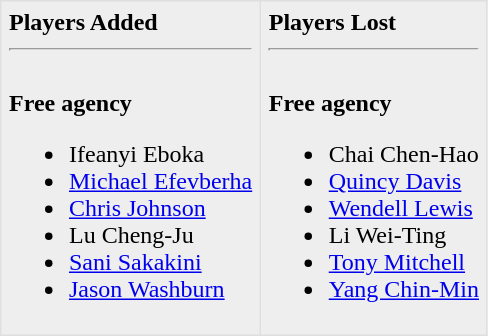<table border=1 style="border-collapse:collapse; background-color:#eeeeee" bordercolor="#DFDFDF" cellpadding="5">
<tr>
<td valign="top"><strong>Players Added</strong> <hr><br>
<strong>Free agency</strong><ul><li>Ifeanyi Eboka</li><li><a href='#'>Michael Efevberha</a></li><li><a href='#'>Chris Johnson</a></li><li>Lu Cheng-Ju</li><li><a href='#'>Sani Sakakini</a></li><li><a href='#'>Jason Washburn</a></li></ul></td>
<td valign="top"><strong>Players Lost</strong> <hr><br><strong>Free agency</strong><ul><li>Chai Chen-Hao</li><li><a href='#'>Quincy Davis</a></li><li><a href='#'>Wendell Lewis</a></li><li>Li Wei-Ting</li><li><a href='#'>Tony Mitchell</a></li><li><a href='#'>Yang Chin-Min</a></li></ul>
</td>
</tr>
</table>
